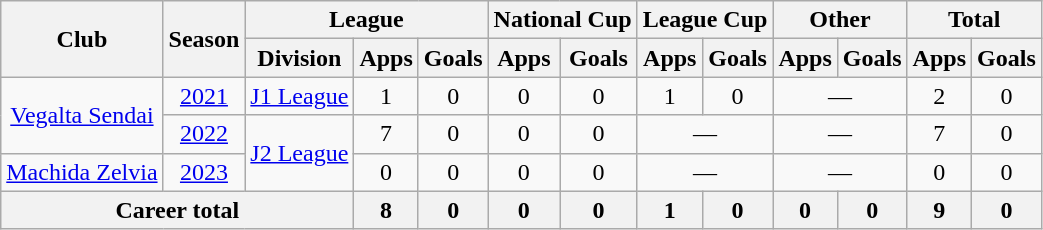<table class="wikitable" style="text-align:center">
<tr>
<th rowspan="2">Club</th>
<th rowspan="2">Season</th>
<th colspan="3">League</th>
<th colspan="2">National Cup</th>
<th colspan="2">League Cup</th>
<th colspan="2">Other</th>
<th colspan="2">Total</th>
</tr>
<tr>
<th>Division</th>
<th>Apps</th>
<th>Goals</th>
<th>Apps</th>
<th>Goals</th>
<th>Apps</th>
<th>Goals</th>
<th>Apps</th>
<th>Goals</th>
<th>Apps</th>
<th>Goals</th>
</tr>
<tr>
<td rowspan="2"><a href='#'>Vegalta Sendai</a></td>
<td><a href='#'>2021</a></td>
<td><a href='#'>J1 League</a></td>
<td>1</td>
<td>0</td>
<td>0</td>
<td>0</td>
<td>1</td>
<td>0</td>
<td colspan="2">—</td>
<td>2</td>
<td>0</td>
</tr>
<tr>
<td><a href='#'>2022</a></td>
<td rowspan="2"><a href='#'>J2 League</a></td>
<td>7</td>
<td>0</td>
<td>0</td>
<td>0</td>
<td colspan="2">—</td>
<td colspan="2">—</td>
<td>7</td>
<td>0</td>
</tr>
<tr>
<td><a href='#'>Machida Zelvia</a></td>
<td><a href='#'>2023</a></td>
<td>0</td>
<td>0</td>
<td>0</td>
<td>0</td>
<td colspan="2">—</td>
<td colspan="2">—</td>
<td>0</td>
<td>0</td>
</tr>
<tr>
<th colspan="3">Career total</th>
<th>8</th>
<th>0</th>
<th>0</th>
<th>0</th>
<th>1</th>
<th>0</th>
<th>0</th>
<th>0</th>
<th>9</th>
<th>0</th>
</tr>
</table>
